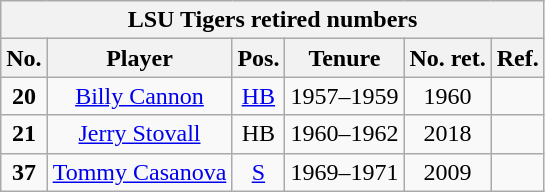<table class="wikitable" style="text-align:center">
<tr>
<th colspan=6 style =><strong>LSU Tigers retired numbers</strong></th>
</tr>
<tr>
<th style = >No.</th>
<th style = >Player</th>
<th style = >Pos.</th>
<th style = >Tenure</th>
<th style = >No. ret.</th>
<th style = >Ref.</th>
</tr>
<tr>
<td><strong>20</strong></td>
<td><a href='#'>Billy Cannon</a></td>
<td><a href='#'>HB</a></td>
<td>1957–1959</td>
<td>1960</td>
<td></td>
</tr>
<tr>
<td><strong>21</strong></td>
<td><a href='#'>Jerry Stovall</a></td>
<td>HB</td>
<td>1960–1962</td>
<td>2018</td>
<td></td>
</tr>
<tr>
<td><strong>37</strong></td>
<td><a href='#'>Tommy Casanova</a></td>
<td><a href='#'>S</a></td>
<td>1969–1971</td>
<td>2009</td>
<td></td>
</tr>
</table>
